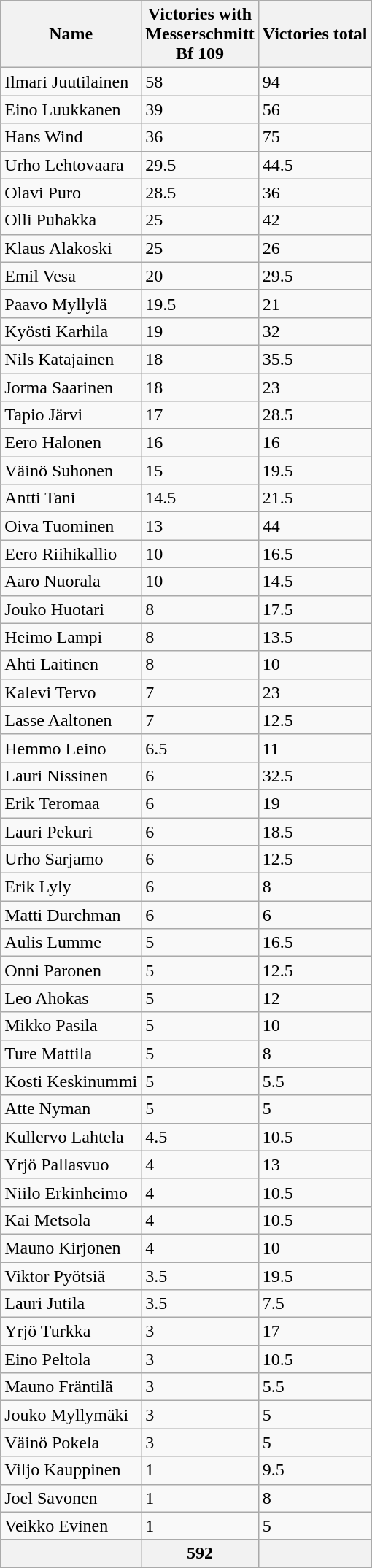<table class="wikitable" border="1">
<tr>
<th>Name</th>
<th>Victories with<br>Messerschmitt<br>Bf 109</th>
<th>Victories total</th>
</tr>
<tr>
<td>Ilmari Juutilainen</td>
<td>58</td>
<td>94</td>
</tr>
<tr>
<td>Eino Luukkanen</td>
<td>39</td>
<td>56</td>
</tr>
<tr>
<td>Hans Wind</td>
<td>36</td>
<td>75</td>
</tr>
<tr>
<td>Urho Lehtovaara</td>
<td>29.5</td>
<td>44.5</td>
</tr>
<tr>
<td>Olavi Puro</td>
<td>28.5</td>
<td>36</td>
</tr>
<tr>
<td>Olli Puhakka</td>
<td>25</td>
<td>42</td>
</tr>
<tr>
<td>Klaus Alakoski</td>
<td>25</td>
<td>26</td>
</tr>
<tr>
<td>Emil Vesa</td>
<td>20</td>
<td>29.5</td>
</tr>
<tr>
<td>Paavo Myllylä</td>
<td>19.5</td>
<td>21</td>
</tr>
<tr>
<td>Kyösti Karhila</td>
<td>19</td>
<td>32</td>
</tr>
<tr>
<td>Nils Katajainen</td>
<td>18</td>
<td>35.5</td>
</tr>
<tr>
<td>Jorma Saarinen</td>
<td>18</td>
<td>23</td>
</tr>
<tr>
<td>Tapio Järvi</td>
<td>17</td>
<td>28.5</td>
</tr>
<tr>
<td>Eero Halonen</td>
<td>16</td>
<td>16</td>
</tr>
<tr>
<td>Väinö Suhonen</td>
<td>15</td>
<td>19.5</td>
</tr>
<tr>
<td>Antti Tani</td>
<td>14.5</td>
<td>21.5</td>
</tr>
<tr>
<td>Oiva Tuominen</td>
<td>13</td>
<td>44</td>
</tr>
<tr>
<td>Eero Riihikallio</td>
<td>10</td>
<td>16.5</td>
</tr>
<tr>
<td>Aaro Nuorala</td>
<td>10</td>
<td>14.5</td>
</tr>
<tr>
<td>Jouko Huotari</td>
<td>8</td>
<td>17.5</td>
</tr>
<tr>
<td>Heimo Lampi</td>
<td>8</td>
<td>13.5</td>
</tr>
<tr>
<td>Ahti Laitinen</td>
<td>8</td>
<td>10</td>
</tr>
<tr>
<td>Kalevi Tervo</td>
<td>7</td>
<td>23</td>
</tr>
<tr>
<td>Lasse Aaltonen</td>
<td>7</td>
<td>12.5</td>
</tr>
<tr>
<td>Hemmo Leino</td>
<td>6.5</td>
<td>11</td>
</tr>
<tr>
<td>Lauri Nissinen</td>
<td>6</td>
<td>32.5</td>
</tr>
<tr>
<td>Erik Teromaa</td>
<td>6</td>
<td>19</td>
</tr>
<tr>
<td>Lauri Pekuri</td>
<td>6</td>
<td>18.5</td>
</tr>
<tr>
<td>Urho Sarjamo</td>
<td>6</td>
<td>12.5</td>
</tr>
<tr>
<td>Erik Lyly</td>
<td>6</td>
<td>8</td>
</tr>
<tr>
<td>Matti Durchman</td>
<td>6</td>
<td>6</td>
</tr>
<tr>
<td>Aulis Lumme</td>
<td>5</td>
<td>16.5</td>
</tr>
<tr>
<td>Onni Paronen</td>
<td>5</td>
<td>12.5</td>
</tr>
<tr>
<td>Leo Ahokas</td>
<td>5</td>
<td>12</td>
</tr>
<tr>
<td>Mikko Pasila</td>
<td>5</td>
<td>10</td>
</tr>
<tr>
<td>Ture Mattila</td>
<td>5</td>
<td>8</td>
</tr>
<tr>
<td>Kosti Keskinummi</td>
<td>5</td>
<td>5.5</td>
</tr>
<tr>
<td>Atte Nyman</td>
<td>5</td>
<td>5</td>
</tr>
<tr>
<td>Kullervo Lahtela</td>
<td>4.5</td>
<td>10.5</td>
</tr>
<tr>
<td>Yrjö Pallasvuo</td>
<td>4</td>
<td>13</td>
</tr>
<tr>
<td>Niilo Erkinheimo</td>
<td>4</td>
<td>10.5</td>
</tr>
<tr>
<td>Kai Metsola</td>
<td>4</td>
<td>10.5</td>
</tr>
<tr>
<td>Mauno Kirjonen</td>
<td>4</td>
<td>10</td>
</tr>
<tr>
<td>Viktor Pyötsiä</td>
<td>3.5</td>
<td>19.5</td>
</tr>
<tr>
<td>Lauri Jutila</td>
<td>3.5</td>
<td>7.5</td>
</tr>
<tr>
<td>Yrjö Turkka</td>
<td>3</td>
<td>17</td>
</tr>
<tr>
<td>Eino Peltola</td>
<td>3</td>
<td>10.5</td>
</tr>
<tr>
<td>Mauno Fräntilä</td>
<td>3</td>
<td>5.5</td>
</tr>
<tr>
<td>Jouko Myllymäki</td>
<td>3</td>
<td>5</td>
</tr>
<tr>
<td>Väinö Pokela</td>
<td>3</td>
<td>5</td>
</tr>
<tr>
<td>Viljo Kauppinen</td>
<td>1</td>
<td>9.5</td>
</tr>
<tr>
<td>Joel Savonen</td>
<td>1</td>
<td>8</td>
</tr>
<tr>
<td>Veikko Evinen</td>
<td>1</td>
<td>5</td>
</tr>
<tr>
<th></th>
<th>592</th>
<th></th>
</tr>
<tr>
</tr>
</table>
